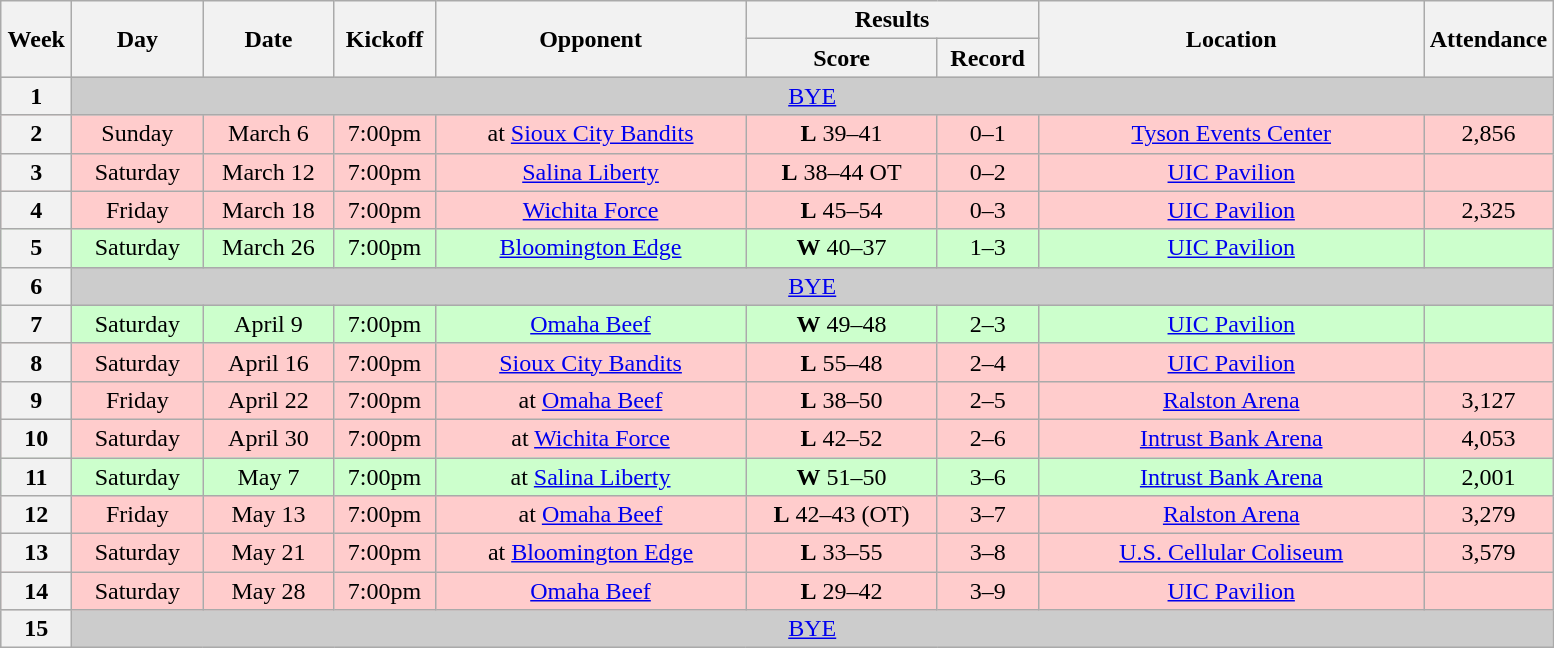<table class="wikitable">
<tr>
<th rowspan="2" width="40">Week</th>
<th rowspan="2" width="80">Day</th>
<th rowspan="2" width="80">Date</th>
<th rowspan="2" width="60">Kickoff</th>
<th rowspan="2" width="200">Opponent</th>
<th colspan="2" width="180">Results</th>
<th rowspan="2" width="250">Location</th>
<th rowspan="2" width=>Attendance</th>
</tr>
<tr>
<th width="120">Score</th>
<th width="60">Record</th>
</tr>
<tr align="center" bgcolor="#CCCCCC">
<th>1</th>
<td colSpan=8><a href='#'>BYE</a></td>
</tr>
<tr align="center" bgcolor="#FFCCCC">
<th>2</th>
<td>Sunday</td>
<td>March 6</td>
<td>7:00pm</td>
<td>at <a href='#'>Sioux City Bandits</a></td>
<td><strong>L</strong> 39–41</td>
<td>0–1</td>
<td><a href='#'>Tyson Events Center</a></td>
<td>2,856</td>
</tr>
<tr align="center" bgcolor="#FFCCCC">
<th>3</th>
<td>Saturday</td>
<td>March 12</td>
<td>7:00pm</td>
<td><a href='#'>Salina Liberty</a></td>
<td><strong>L</strong> 38–44 OT</td>
<td>0–2</td>
<td><a href='#'>UIC Pavilion</a></td>
<td></td>
</tr>
<tr align="center" bgcolor="#FFCCCC">
<th>4</th>
<td>Friday</td>
<td>March 18</td>
<td>7:00pm</td>
<td><a href='#'>Wichita Force</a></td>
<td><strong>L</strong> 45–54</td>
<td>0–3</td>
<td><a href='#'>UIC Pavilion</a></td>
<td>2,325</td>
</tr>
<tr align="center" bgcolor="#CCFFCC">
<th>5</th>
<td>Saturday</td>
<td>March 26</td>
<td>7:00pm</td>
<td><a href='#'>Bloomington Edge</a></td>
<td><strong>W</strong> 40–37</td>
<td>1–3</td>
<td><a href='#'>UIC Pavilion</a></td>
<td></td>
</tr>
<tr align="center" bgcolor="#CCCCCC">
<th>6</th>
<td colSpan=8><a href='#'>BYE</a></td>
</tr>
<tr align="center" bgcolor="#CCFFCC">
<th>7</th>
<td>Saturday</td>
<td>April 9</td>
<td>7:00pm</td>
<td><a href='#'>Omaha Beef</a></td>
<td><strong>W</strong> 49–48</td>
<td>2–3</td>
<td><a href='#'>UIC Pavilion</a></td>
<td></td>
</tr>
<tr align="center" bgcolor="#FFCCCC">
<th>8</th>
<td>Saturday</td>
<td>April 16</td>
<td>7:00pm</td>
<td><a href='#'>Sioux City Bandits</a></td>
<td><strong>L</strong> 55–48</td>
<td>2–4</td>
<td><a href='#'>UIC Pavilion</a></td>
<td></td>
</tr>
<tr align="center" bgcolor="#FFCCCC">
<th>9</th>
<td>Friday</td>
<td>April 22</td>
<td>7:00pm</td>
<td>at <a href='#'>Omaha Beef</a></td>
<td><strong>L</strong> 38–50</td>
<td>2–5</td>
<td><a href='#'>Ralston Arena</a></td>
<td>3,127</td>
</tr>
<tr align="center" bgcolor="#FFCCCC">
<th>10</th>
<td>Saturday</td>
<td>April 30</td>
<td>7:00pm</td>
<td>at <a href='#'>Wichita Force</a></td>
<td><strong>L</strong> 42–52</td>
<td>2–6</td>
<td><a href='#'>Intrust Bank Arena</a></td>
<td>4,053</td>
</tr>
<tr align="center" bgcolor="#CCFFCC">
<th>11</th>
<td>Saturday</td>
<td>May 7</td>
<td>7:00pm</td>
<td>at <a href='#'>Salina Liberty</a></td>
<td><strong>W</strong> 51–50</td>
<td>3–6</td>
<td><a href='#'>Intrust Bank Arena</a></td>
<td>2,001</td>
</tr>
<tr align="center" bgcolor="#FFCCCC">
<th>12</th>
<td>Friday</td>
<td>May 13</td>
<td>7:00pm</td>
<td>at <a href='#'>Omaha Beef</a></td>
<td><strong>L</strong> 42–43 (OT)</td>
<td>3–7</td>
<td><a href='#'>Ralston Arena</a></td>
<td>3,279</td>
</tr>
<tr align="center" bgcolor="#FFCCCC">
<th>13</th>
<td>Saturday</td>
<td>May 21</td>
<td>7:00pm</td>
<td>at <a href='#'>Bloomington Edge</a></td>
<td><strong>L</strong> 33–55</td>
<td>3–8</td>
<td><a href='#'>U.S. Cellular Coliseum</a></td>
<td>3,579</td>
</tr>
<tr align="center" bgcolor="#FFCCCC">
<th>14</th>
<td>Saturday</td>
<td>May 28</td>
<td>7:00pm</td>
<td><a href='#'>Omaha Beef</a></td>
<td><strong>L</strong> 29–42</td>
<td>3–9</td>
<td><a href='#'>UIC Pavilion</a></td>
<td></td>
</tr>
<tr align="center" bgcolor="#CCCCCC">
<th>15</th>
<td colSpan=8><a href='#'>BYE</a></td>
</tr>
</table>
